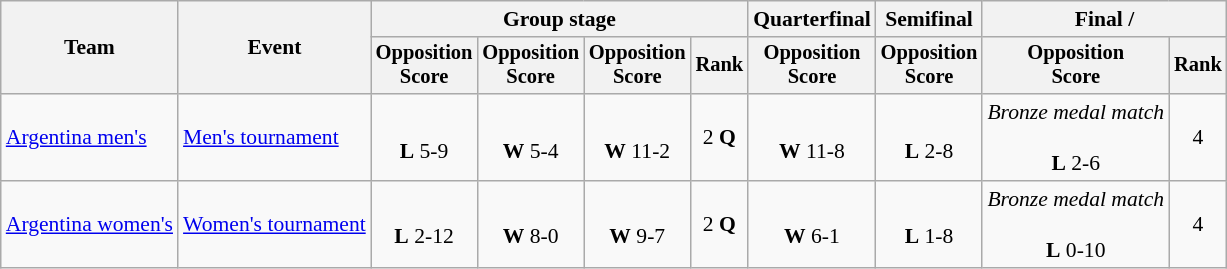<table class="wikitable" style="font-size:90%;text-align:center">
<tr>
<th rowspan="2">Team</th>
<th rowspan="2">Event</th>
<th colspan="4">Group stage</th>
<th>Quarterfinal</th>
<th>Semifinal</th>
<th colspan="2">Final / </th>
</tr>
<tr style="font-size:95%">
<th>Opposition<br>Score</th>
<th>Opposition<br>Score</th>
<th>Opposition<br>Score</th>
<th>Rank</th>
<th>Opposition<br>Score</th>
<th>Opposition<br>Score</th>
<th>Opposition<br>Score</th>
<th>Rank</th>
</tr>
<tr>
<td align=left><a href='#'>Argentina men's</a></td>
<td align=left><a href='#'>Men's tournament</a></td>
<td><br><strong>L</strong> 5-9</td>
<td><br><strong>W</strong> 5-4</td>
<td><br><strong>W</strong> 11-2</td>
<td>2 <strong>Q</strong></td>
<td><br><strong>W</strong> 11-8</td>
<td><br><strong>L</strong> 2-8</td>
<td><em>Bronze medal match</em><br><br><strong>L</strong> 2-6</td>
<td>4</td>
</tr>
<tr>
<td align=left><a href='#'>Argentina women's</a></td>
<td align=left><a href='#'>Women's tournament</a></td>
<td><br><strong>L</strong> 2-12</td>
<td><br><strong>W</strong> 8-0</td>
<td><br><strong>W</strong> 9-7</td>
<td>2 <strong>Q</strong></td>
<td><br><strong>W</strong> 6-1</td>
<td><br><strong>L</strong> 1-8</td>
<td><em>Bronze medal match</em><br><br><strong>L</strong> 0-10</td>
<td>4</td>
</tr>
</table>
